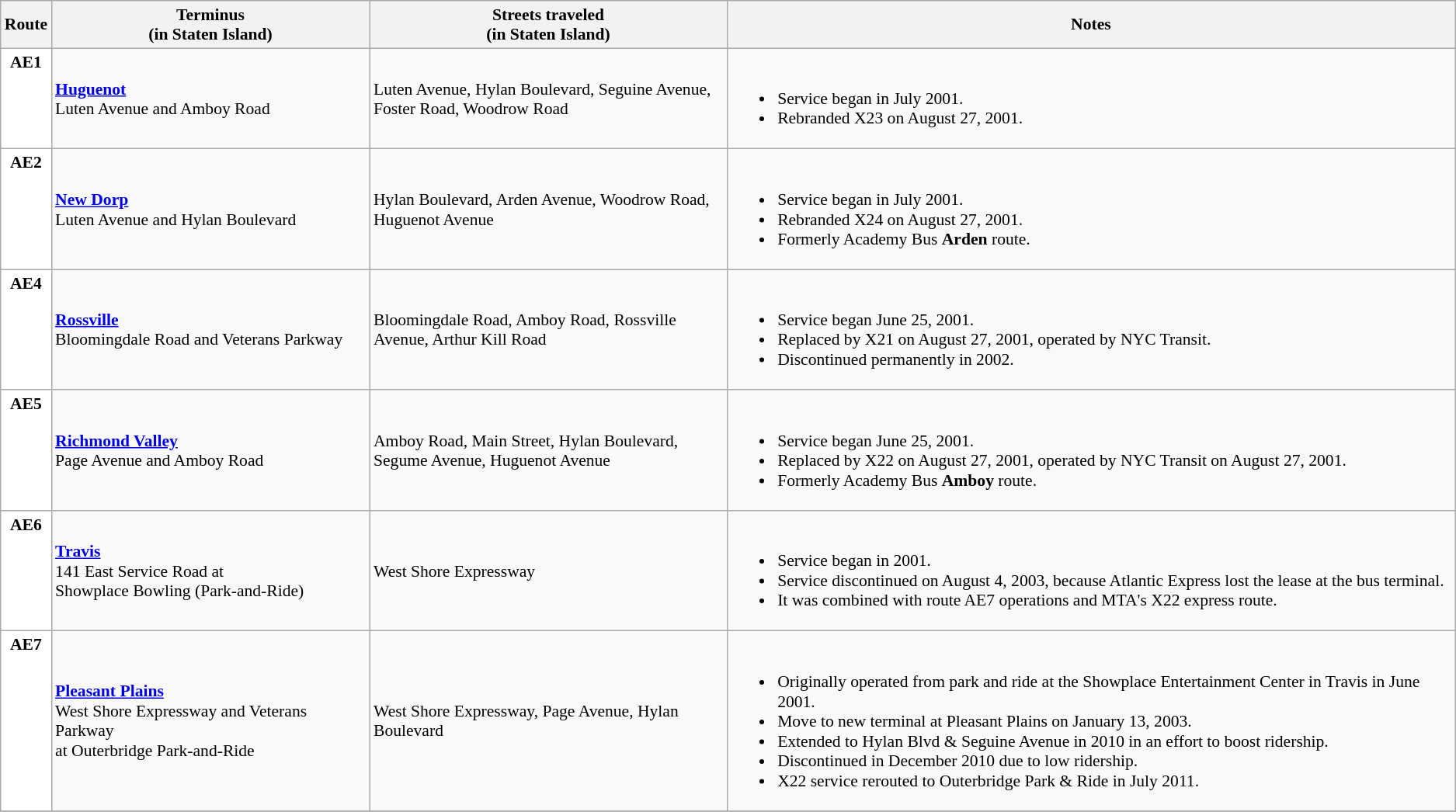<table class=wikitable style="font-size: 90%;" |>
<tr>
<th>Route</th>
<th>Terminus<br>(in Staten Island)</th>
<th width="300px">Streets traveled<br>(in Staten Island)</th>
<th>Notes</th>
</tr>
<tr>
<td style="background:white; color:black" align="center" valign=top><div></div><div><strong>AE1</strong></div></td>
<td><strong><a href='#'>Huguenot</a></strong><br>Luten Avenue and Amboy Road</td>
<td>Luten Avenue, Hylan Boulevard, Seguine Avenue, Foster Road, Woodrow Road</td>
<td><br><ul><li>Service began in July 2001.</li><li>Rebranded X23 on August 27, 2001.</li></ul></td>
</tr>
<tr>
<td style="background:white; color:black" align="center" valign=top><div></div><div><strong>AE2</strong></div></td>
<td><strong><a href='#'>New Dorp</a></strong><br>Luten Avenue and Hylan Boulevard</td>
<td>Hylan Boulevard, Arden Avenue, Woodrow Road, Huguenot Avenue</td>
<td><br><ul><li>Service began in July 2001.</li><li>Rebranded X24 on August 27, 2001.</li><li>Formerly Academy Bus <strong>Arden</strong> route.</li></ul></td>
</tr>
<tr>
<td style="background:white; color:black" align="center" valign=top><div></div><div><strong>AE4</strong></div></td>
<td><strong><a href='#'>Rossville</a></strong><br>Bloomingdale Road and Veterans Parkway</td>
<td>Bloomingdale Road, Amboy Road, Rossville Avenue, Arthur Kill Road</td>
<td><br><ul><li>Service began June 25, 2001.</li><li>Replaced by X21 on August 27, 2001, operated by NYC Transit.</li><li>Discontinued permanently in 2002.</li></ul></td>
</tr>
<tr>
<td style="background:white; color:black" align="center" valign=top><div></div><div><strong>AE5</strong></div></td>
<td><strong><a href='#'>Richmond Valley</a></strong><br>Page Avenue and Amboy Road</td>
<td>Amboy Road, Main Street, Hylan Boulevard, Segume Avenue, Huguenot Avenue</td>
<td><br><ul><li>Service began June 25, 2001.</li><li>Replaced by X22 on August 27, 2001, operated by NYC Transit on August 27, 2001.</li><li>Formerly Academy Bus <strong>Amboy</strong> route.</li></ul></td>
</tr>
<tr>
<td style="background:white; color:black" align="center" valign=top><div></div><div><strong>AE6</strong></div></td>
<td><strong><a href='#'>Travis</a></strong><br>141 East Service Road at<br>Showplace Bowling (Park-and-Ride)</td>
<td>West Shore Expressway</td>
<td><br><ul><li>Service began in 2001.</li><li>Service discontinued on August 4, 2003, because Atlantic Express lost the lease at the bus terminal.</li><li>It was combined with route AE7 operations and MTA's X22 express route.</li></ul></td>
</tr>
<tr>
<td style="background:white; color:black" align="center" valign=top><div></div><div><strong>AE7</strong></div></td>
<td><strong><a href='#'>Pleasant Plains</a></strong><br>West Shore Expressway and Veterans Parkway<br>at Outerbridge Park-and-Ride</td>
<td>West Shore Expressway, Page Avenue, Hylan Boulevard</td>
<td><br><ul><li>Originally operated from park and ride at the Showplace Entertainment Center in Travis in June 2001.</li><li>Move to new terminal at Pleasant Plains on January 13, 2003.</li><li>Extended to Hylan Blvd & Seguine Avenue in 2010 in an effort to boost ridership.</li><li>Discontinued in December 2010 due to low ridership.</li><li>X22 service rerouted to Outerbridge Park & Ride in July 2011.</li></ul></td>
</tr>
<tr>
</tr>
</table>
